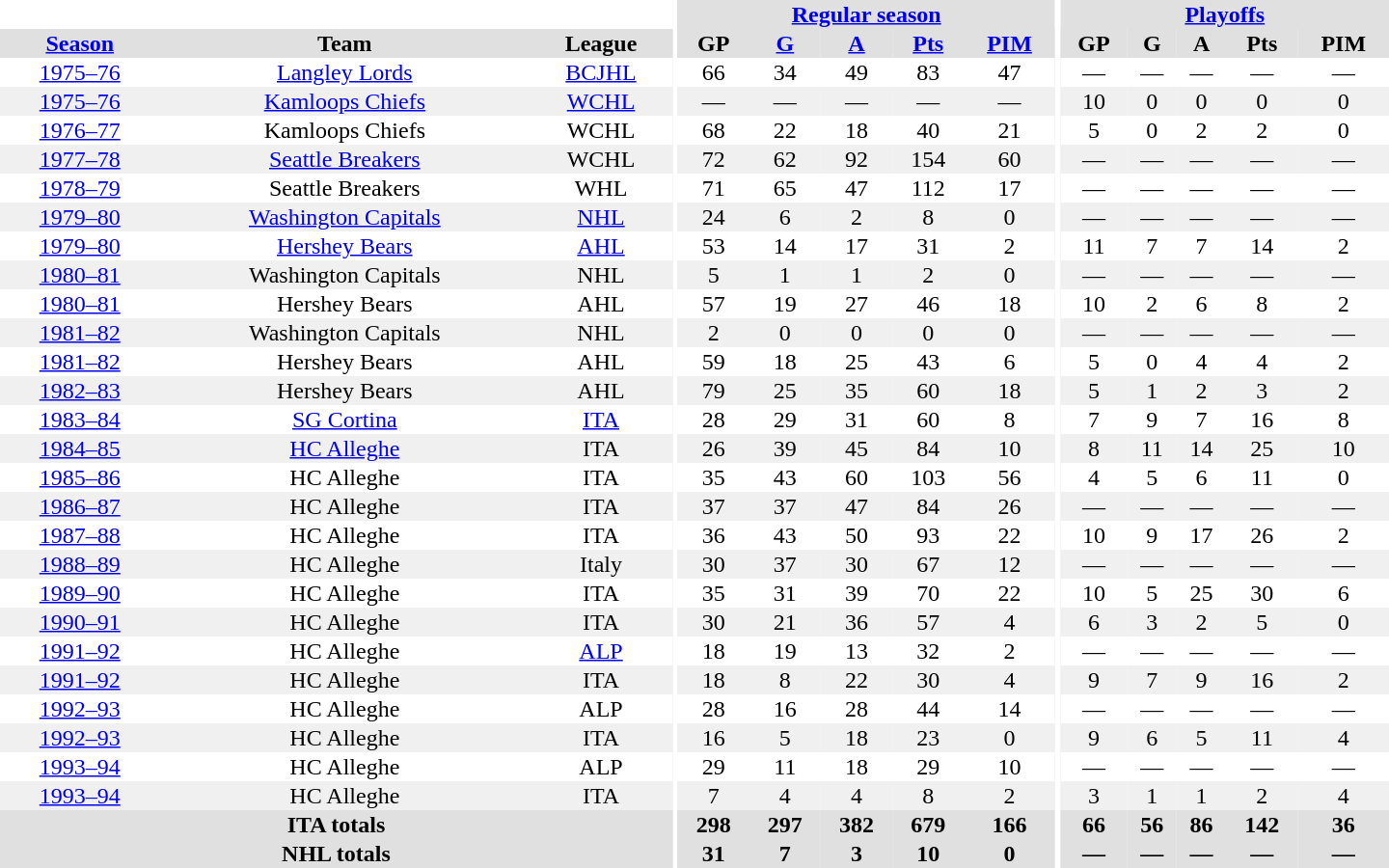<table border="0" cellpadding="1" cellspacing="0" style="text-align:center; width:60em">
<tr bgcolor="#e0e0e0">
<th colspan="3" bgcolor="#ffffff"></th>
<th rowspan="100" bgcolor="#ffffff"></th>
<th colspan="5"><a href='#'>Regular season</a></th>
<th rowspan="100" bgcolor="#ffffff"></th>
<th colspan="5"><a href='#'>Playoffs</a></th>
</tr>
<tr bgcolor="#e0e0e0">
<th><a href='#'>Season</a></th>
<th>Team</th>
<th>League</th>
<th>GP</th>
<th><a href='#'>G</a></th>
<th><a href='#'>A</a></th>
<th><a href='#'>Pts</a></th>
<th><a href='#'>PIM</a></th>
<th>GP</th>
<th>G</th>
<th>A</th>
<th>Pts</th>
<th>PIM</th>
</tr>
<tr>
<td><a href='#'>1975–76</a></td>
<td><a href='#'>Langley Lords</a></td>
<td><a href='#'>BCJHL</a></td>
<td>66</td>
<td>34</td>
<td>49</td>
<td>83</td>
<td>47</td>
<td>—</td>
<td>—</td>
<td>—</td>
<td>—</td>
<td>—</td>
</tr>
<tr bgcolor="#f0f0f0">
<td><a href='#'>1975–76</a></td>
<td><a href='#'>Kamloops Chiefs</a></td>
<td><a href='#'>WCHL</a></td>
<td>—</td>
<td>—</td>
<td>—</td>
<td>—</td>
<td>—</td>
<td>10</td>
<td>0</td>
<td>0</td>
<td>0</td>
<td>0</td>
</tr>
<tr>
<td><a href='#'>1976–77</a></td>
<td>Kamloops Chiefs</td>
<td>WCHL</td>
<td>68</td>
<td>22</td>
<td>18</td>
<td>40</td>
<td>21</td>
<td>5</td>
<td>0</td>
<td>2</td>
<td>2</td>
<td>0</td>
</tr>
<tr bgcolor="#f0f0f0">
<td><a href='#'>1977–78</a></td>
<td><a href='#'>Seattle Breakers</a></td>
<td>WCHL</td>
<td>72</td>
<td>62</td>
<td>92</td>
<td>154</td>
<td>60</td>
<td>—</td>
<td>—</td>
<td>—</td>
<td>—</td>
<td>—</td>
</tr>
<tr>
<td><a href='#'>1978–79</a></td>
<td>Seattle Breakers</td>
<td>WHL</td>
<td>71</td>
<td>65</td>
<td>47</td>
<td>112</td>
<td>17</td>
<td>—</td>
<td>—</td>
<td>—</td>
<td>—</td>
<td>—</td>
</tr>
<tr bgcolor="#f0f0f0">
<td><a href='#'>1979–80</a></td>
<td><a href='#'>Washington Capitals</a></td>
<td><a href='#'>NHL</a></td>
<td>24</td>
<td>6</td>
<td>2</td>
<td>8</td>
<td>0</td>
<td>—</td>
<td>—</td>
<td>—</td>
<td>—</td>
<td>—</td>
</tr>
<tr>
<td><a href='#'>1979–80</a></td>
<td><a href='#'>Hershey Bears</a></td>
<td><a href='#'>AHL</a></td>
<td>53</td>
<td>14</td>
<td>17</td>
<td>31</td>
<td>2</td>
<td>11</td>
<td>7</td>
<td>7</td>
<td>14</td>
<td>2</td>
</tr>
<tr bgcolor="#f0f0f0">
<td><a href='#'>1980–81</a></td>
<td>Washington Capitals</td>
<td>NHL</td>
<td>5</td>
<td>1</td>
<td>1</td>
<td>2</td>
<td>0</td>
<td>—</td>
<td>—</td>
<td>—</td>
<td>—</td>
<td>—</td>
</tr>
<tr>
<td><a href='#'>1980–81</a></td>
<td>Hershey Bears</td>
<td>AHL</td>
<td>57</td>
<td>19</td>
<td>27</td>
<td>46</td>
<td>18</td>
<td>10</td>
<td>2</td>
<td>6</td>
<td>8</td>
<td>2</td>
</tr>
<tr bgcolor="#f0f0f0">
<td><a href='#'>1981–82</a></td>
<td>Washington Capitals</td>
<td>NHL</td>
<td>2</td>
<td>0</td>
<td>0</td>
<td>0</td>
<td>0</td>
<td>—</td>
<td>—</td>
<td>—</td>
<td>—</td>
<td>—</td>
</tr>
<tr>
<td><a href='#'>1981–82</a></td>
<td>Hershey Bears</td>
<td>AHL</td>
<td>59</td>
<td>18</td>
<td>25</td>
<td>43</td>
<td>6</td>
<td>5</td>
<td>0</td>
<td>4</td>
<td>4</td>
<td>2</td>
</tr>
<tr bgcolor="#f0f0f0">
<td><a href='#'>1982–83</a></td>
<td>Hershey Bears</td>
<td>AHL</td>
<td>79</td>
<td>25</td>
<td>35</td>
<td>60</td>
<td>18</td>
<td>5</td>
<td>1</td>
<td>2</td>
<td>3</td>
<td>2</td>
</tr>
<tr>
<td><a href='#'>1983–84</a></td>
<td><a href='#'>SG Cortina</a></td>
<td><a href='#'>ITA</a></td>
<td>28</td>
<td>29</td>
<td>31</td>
<td>60</td>
<td>8</td>
<td>7</td>
<td>9</td>
<td>7</td>
<td>16</td>
<td>8</td>
</tr>
<tr bgcolor="#f0f0f0">
<td><a href='#'>1984–85</a></td>
<td><a href='#'>HC Alleghe</a></td>
<td>ITA</td>
<td>26</td>
<td>39</td>
<td>45</td>
<td>84</td>
<td>10</td>
<td>8</td>
<td>11</td>
<td>14</td>
<td>25</td>
<td>10</td>
</tr>
<tr>
<td><a href='#'>1985–86</a></td>
<td>HC Alleghe</td>
<td>ITA</td>
<td>35</td>
<td>43</td>
<td>60</td>
<td>103</td>
<td>56</td>
<td>4</td>
<td>5</td>
<td>6</td>
<td>11</td>
<td>0</td>
</tr>
<tr bgcolor="#f0f0f0">
<td><a href='#'>1986–87</a></td>
<td>HC Alleghe</td>
<td>ITA</td>
<td>37</td>
<td>37</td>
<td>47</td>
<td>84</td>
<td>26</td>
<td>—</td>
<td>—</td>
<td>—</td>
<td>—</td>
<td>—</td>
</tr>
<tr>
<td><a href='#'>1987–88</a></td>
<td>HC Alleghe</td>
<td>ITA</td>
<td>36</td>
<td>43</td>
<td>50</td>
<td>93</td>
<td>22</td>
<td>10</td>
<td>9</td>
<td>17</td>
<td>26</td>
<td>2</td>
</tr>
<tr bgcolor="#f0f0f0">
<td><a href='#'>1988–89</a></td>
<td>HC Alleghe</td>
<td>Italy</td>
<td>30</td>
<td>37</td>
<td>30</td>
<td>67</td>
<td>12</td>
<td>—</td>
<td>—</td>
<td>—</td>
<td>—</td>
<td>—</td>
</tr>
<tr>
<td><a href='#'>1989–90</a></td>
<td>HC Alleghe</td>
<td>ITA</td>
<td>35</td>
<td>31</td>
<td>39</td>
<td>70</td>
<td>22</td>
<td>10</td>
<td>5</td>
<td>25</td>
<td>30</td>
<td>6</td>
</tr>
<tr bgcolor="#f0f0f0">
<td><a href='#'>1990–91</a></td>
<td>HC Alleghe</td>
<td>ITA</td>
<td>30</td>
<td>21</td>
<td>36</td>
<td>57</td>
<td>4</td>
<td>6</td>
<td>3</td>
<td>2</td>
<td>5</td>
<td>0</td>
</tr>
<tr>
<td><a href='#'>1991–92</a></td>
<td>HC Alleghe</td>
<td><a href='#'>ALP</a></td>
<td>18</td>
<td>19</td>
<td>13</td>
<td>32</td>
<td>2</td>
<td>—</td>
<td>—</td>
<td>—</td>
<td>—</td>
<td>—</td>
</tr>
<tr bgcolor="#f0f0f0">
<td><a href='#'>1991–92</a></td>
<td>HC Alleghe</td>
<td>ITA</td>
<td>18</td>
<td>8</td>
<td>22</td>
<td>30</td>
<td>4</td>
<td>9</td>
<td>7</td>
<td>9</td>
<td>16</td>
<td>2</td>
</tr>
<tr>
<td><a href='#'>1992–93</a></td>
<td>HC Alleghe</td>
<td>ALP</td>
<td>28</td>
<td>16</td>
<td>28</td>
<td>44</td>
<td>14</td>
<td>—</td>
<td>—</td>
<td>—</td>
<td>—</td>
<td>—</td>
</tr>
<tr bgcolor="#f0f0f0">
<td><a href='#'>1992–93</a></td>
<td>HC Alleghe</td>
<td>ITA</td>
<td>16</td>
<td>5</td>
<td>18</td>
<td>23</td>
<td>0</td>
<td>9</td>
<td>6</td>
<td>5</td>
<td>11</td>
<td>4</td>
</tr>
<tr>
<td><a href='#'>1993–94</a></td>
<td>HC Alleghe</td>
<td>ALP</td>
<td>29</td>
<td>11</td>
<td>18</td>
<td>29</td>
<td>10</td>
<td>—</td>
<td>—</td>
<td>—</td>
<td>—</td>
<td>—</td>
</tr>
<tr bgcolor="#f0f0f0">
<td><a href='#'>1993–94</a></td>
<td>HC Alleghe</td>
<td>ITA</td>
<td>7</td>
<td>4</td>
<td>4</td>
<td>8</td>
<td>2</td>
<td>3</td>
<td>1</td>
<td>1</td>
<td>2</td>
<td>4</td>
</tr>
<tr bgcolor="#e0e0e0">
<th colspan="3">ITA totals</th>
<th>298</th>
<th>297</th>
<th>382</th>
<th>679</th>
<th>166</th>
<th>66</th>
<th>56</th>
<th>86</th>
<th>142</th>
<th>36</th>
</tr>
<tr bgcolor="#e0e0e0">
<th colspan="3">NHL totals</th>
<th>31</th>
<th>7</th>
<th>3</th>
<th>10</th>
<th>0</th>
<th>—</th>
<th>—</th>
<th>—</th>
<th>—</th>
<th>—</th>
</tr>
</table>
